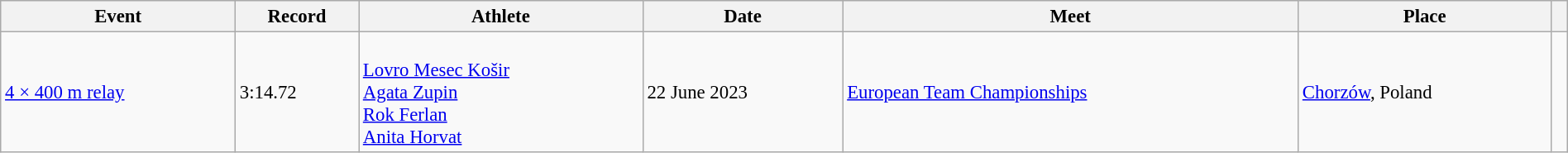<table class="wikitable" style="font-size:95%; width: 100%;">
<tr>
<th>Event</th>
<th>Record</th>
<th>Athlete</th>
<th>Date</th>
<th>Meet</th>
<th>Place</th>
<th></th>
</tr>
<tr>
<td><a href='#'>4 × 400 m relay</a></td>
<td>3:14.72</td>
<td><br><a href='#'>Lovro Mesec Košir</a><br><a href='#'>Agata Zupin</a><br><a href='#'>Rok Ferlan</a><br><a href='#'>Anita Horvat</a></td>
<td>22 June 2023</td>
<td><a href='#'>European Team Championships</a></td>
<td><a href='#'>Chorzów</a>, Poland</td>
<td></td>
</tr>
</table>
